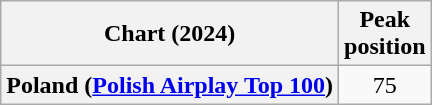<table class="wikitable plainrowheaders" style="text-align:center">
<tr>
<th scope="col">Chart (2024)</th>
<th scope="col">Peak<br>position</th>
</tr>
<tr>
<th scope="row">Poland (<a href='#'>Polish Airplay Top 100</a>)</th>
<td>75</td>
</tr>
</table>
